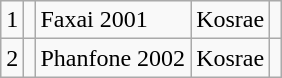<table class="wikitable">
<tr>
<td>1</td>
<td></td>
<td>Faxai 2001</td>
<td>Kosrae</td>
<td></td>
</tr>
<tr>
<td>2</td>
<td></td>
<td>Phanfone 2002</td>
<td>Kosrae</td>
<td></td>
</tr>
</table>
